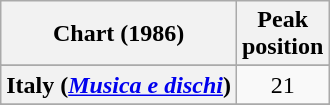<table class="wikitable sortable plainrowheaders" style="text-align:center">
<tr>
<th scope="col">Chart (1986)</th>
<th scope="col">Peak<br>position</th>
</tr>
<tr>
</tr>
<tr>
<th scope="row">Italy (<em><a href='#'>Musica e dischi</a></em>)</th>
<td>21</td>
</tr>
<tr>
</tr>
<tr>
</tr>
<tr>
</tr>
</table>
